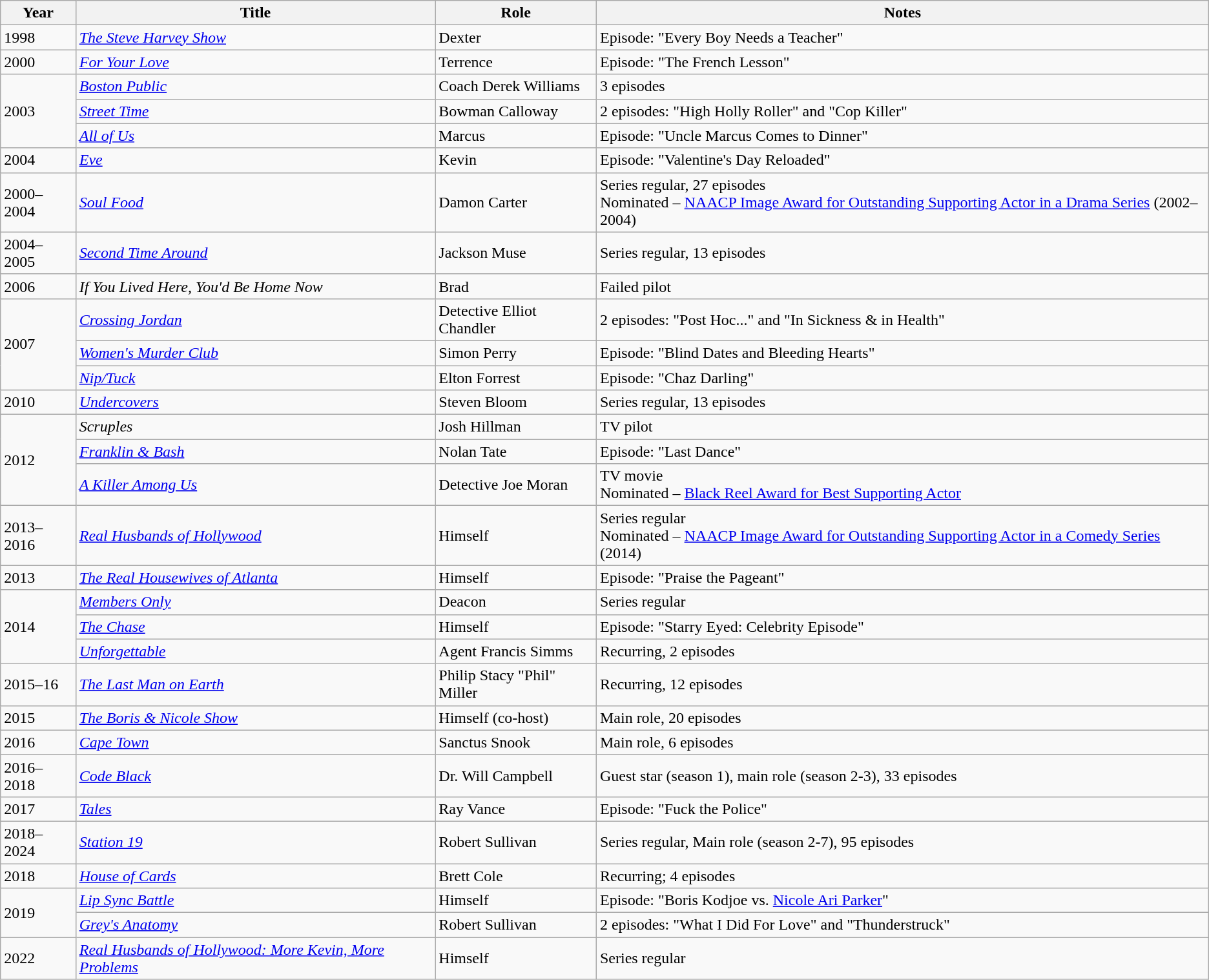<table class="wikitable sortable">
<tr>
<th>Year</th>
<th>Title</th>
<th>Role</th>
<th class="unsortable">Notes</th>
</tr>
<tr>
<td>1998</td>
<td><em><a href='#'>The Steve Harvey Show</a></em></td>
<td>Dexter</td>
<td>Episode: "Every Boy Needs a Teacher"</td>
</tr>
<tr>
<td>2000</td>
<td><em><a href='#'>For Your Love</a></em></td>
<td>Terrence</td>
<td>Episode: "The French Lesson"</td>
</tr>
<tr>
<td rowspan="3">2003</td>
<td><em><a href='#'>Boston Public</a></em></td>
<td>Coach Derek Williams</td>
<td>3 episodes</td>
</tr>
<tr>
<td><em><a href='#'>Street Time</a></em></td>
<td>Bowman Calloway</td>
<td>2 episodes: "High Holly Roller" and "Cop Killer"</td>
</tr>
<tr>
<td><em><a href='#'>All of Us</a></em></td>
<td>Marcus</td>
<td>Episode: "Uncle Marcus Comes to Dinner"</td>
</tr>
<tr>
<td>2004</td>
<td><em><a href='#'>Eve</a></em></td>
<td>Kevin</td>
<td>Episode: "Valentine's Day Reloaded"</td>
</tr>
<tr>
<td>2000–2004</td>
<td><em><a href='#'>Soul Food</a></em></td>
<td>Damon Carter</td>
<td>Series regular, 27 episodes<br>Nominated – <a href='#'>NAACP Image Award for Outstanding Supporting Actor in a Drama Series</a> (2002–2004)</td>
</tr>
<tr>
<td>2004–2005</td>
<td><em><a href='#'>Second Time Around</a></em></td>
<td>Jackson Muse</td>
<td>Series regular, 13 episodes</td>
</tr>
<tr>
<td>2006</td>
<td><em>If You Lived Here, You'd Be Home Now </em></td>
<td>Brad</td>
<td>Failed pilot</td>
</tr>
<tr>
<td rowspan="3">2007</td>
<td><em><a href='#'>Crossing Jordan</a></em></td>
<td>Detective Elliot Chandler</td>
<td>2 episodes: "Post Hoc..." and "In Sickness & in Health"</td>
</tr>
<tr>
<td><em><a href='#'>Women's Murder Club</a></em></td>
<td>Simon Perry</td>
<td>Episode: "Blind Dates and Bleeding Hearts"</td>
</tr>
<tr>
<td><em><a href='#'>Nip/Tuck</a></em></td>
<td>Elton Forrest</td>
<td>Episode: "Chaz Darling"</td>
</tr>
<tr>
<td>2010</td>
<td><em><a href='#'>Undercovers</a></em></td>
<td>Steven Bloom</td>
<td>Series regular, 13 episodes</td>
</tr>
<tr>
<td rowspan="3">2012</td>
<td><em>Scruples</em></td>
<td>Josh Hillman</td>
<td>TV pilot</td>
</tr>
<tr>
<td><em><a href='#'>Franklin & Bash</a></em></td>
<td>Nolan Tate</td>
<td>Episode: "Last Dance"</td>
</tr>
<tr>
<td><em><a href='#'>A Killer Among Us</a></em></td>
<td>Detective Joe Moran</td>
<td>TV movie<br>Nominated – <a href='#'>Black Reel Award for Best Supporting Actor</a></td>
</tr>
<tr>
<td>2013–2016</td>
<td><em><a href='#'>Real Husbands of Hollywood</a></em></td>
<td>Himself</td>
<td>Series regular<br>Nominated – <a href='#'>NAACP Image Award for Outstanding Supporting Actor in a Comedy Series</a> (2014)</td>
</tr>
<tr>
<td>2013</td>
<td><em><a href='#'>The Real Housewives of Atlanta</a></em></td>
<td>Himself</td>
<td>Episode: "Praise the Pageant"</td>
</tr>
<tr>
<td rowspan="3">2014</td>
<td><em><a href='#'>Members Only</a></em></td>
<td>Deacon</td>
<td>Series regular</td>
</tr>
<tr>
<td><em><a href='#'>The Chase</a></em></td>
<td>Himself</td>
<td>Episode: "Starry Eyed: Celebrity Episode"</td>
</tr>
<tr>
<td><em><a href='#'>Unforgettable</a></em></td>
<td>Agent Francis Simms</td>
<td>Recurring, 2 episodes</td>
</tr>
<tr>
<td>2015–16</td>
<td><em><a href='#'>The Last Man on Earth</a></em></td>
<td>Philip Stacy "Phil" Miller</td>
<td>Recurring, 12 episodes</td>
</tr>
<tr>
<td>2015</td>
<td><em><a href='#'>The Boris & Nicole Show</a></em></td>
<td>Himself (co-host)</td>
<td>Main role, 20 episodes</td>
</tr>
<tr>
<td>2016</td>
<td><em><a href='#'>Cape Town</a></em></td>
<td>Sanctus Snook</td>
<td>Main role, 6 episodes</td>
</tr>
<tr>
<td>2016–2018</td>
<td><em><a href='#'>Code Black</a></em></td>
<td>Dr. Will Campbell</td>
<td>Guest star (season 1), main role (season 2-3), 33 episodes</td>
</tr>
<tr>
<td>2017</td>
<td><em><a href='#'>Tales</a></em></td>
<td>Ray Vance</td>
<td>Episode: "Fuck the Police"</td>
</tr>
<tr>
<td>2018–2024</td>
<td><em><a href='#'>Station 19</a></em></td>
<td>Robert Sullivan</td>
<td>Series regular, Main role (season 2-7), 95 episodes</td>
</tr>
<tr>
<td>2018</td>
<td><em><a href='#'>House of Cards</a></em></td>
<td>Brett Cole</td>
<td>Recurring; 4 episodes</td>
</tr>
<tr>
<td rowspan="2">2019</td>
<td><em><a href='#'>Lip Sync Battle</a></em></td>
<td>Himself</td>
<td>Episode: "Boris Kodjoe vs. <a href='#'>Nicole Ari Parker</a>"</td>
</tr>
<tr>
<td><em><a href='#'>Grey's Anatomy</a></em></td>
<td>Robert Sullivan</td>
<td>2 episodes: "What I Did For Love" and "Thunderstruck"</td>
</tr>
<tr>
<td>2022</td>
<td><em><a href='#'>Real Husbands of Hollywood: More Kevin, More Problems</a></em></td>
<td>Himself</td>
<td>Series regular</td>
</tr>
</table>
